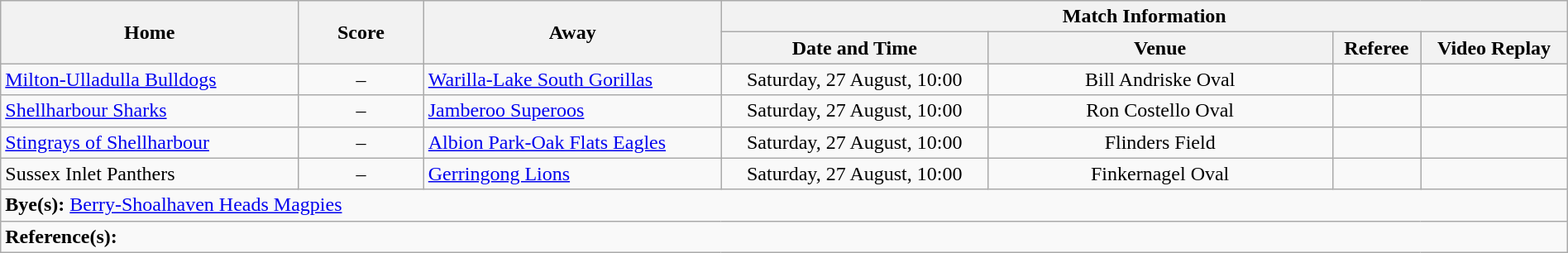<table class="wikitable" width="100% text-align:center;">
<tr>
<th rowspan="2" width="19%">Home</th>
<th rowspan="2" width="8%">Score</th>
<th rowspan="2" width="19%">Away</th>
<th colspan="4">Match Information</th>
</tr>
<tr bgcolor="#CCCCCC">
<th width="17%">Date and Time</th>
<th width="22%">Venue</th>
<th>Referee</th>
<th>Video Replay</th>
</tr>
<tr>
<td> <a href='#'>Milton-Ulladulla Bulldogs</a></td>
<td style="text-align:center;">–</td>
<td> <a href='#'>Warilla-Lake South Gorillas</a></td>
<td style="text-align:center;">Saturday, 27 August, 10:00</td>
<td style="text-align:center;">Bill Andriske Oval</td>
<td style="text-align:center;"></td>
<td style="text-align:center;"></td>
</tr>
<tr>
<td> <a href='#'>Shellharbour Sharks</a></td>
<td style="text-align:center;">–</td>
<td> <a href='#'>Jamberoo Superoos</a></td>
<td style="text-align:center;">Saturday, 27 August, 10:00</td>
<td style="text-align:center;">Ron Costello Oval</td>
<td style="text-align:center;"></td>
<td style="text-align:center;"></td>
</tr>
<tr>
<td> <a href='#'>Stingrays of Shellharbour</a></td>
<td style="text-align:center;">–</td>
<td> <a href='#'>Albion Park-Oak Flats Eagles</a></td>
<td style="text-align:center;">Saturday, 27 August, 10:00</td>
<td style="text-align:center;">Flinders Field</td>
<td style="text-align:center;"></td>
<td style="text-align:center;"></td>
</tr>
<tr>
<td> Sussex Inlet Panthers</td>
<td style="text-align:center;">–</td>
<td> <a href='#'>Gerringong Lions</a></td>
<td style="text-align:center;">Saturday, 27 August, 10:00</td>
<td style="text-align:center;">Finkernagel Oval</td>
<td style="text-align:center;"></td>
<td style="text-align:center;"></td>
</tr>
<tr>
<td colspan="7"><strong>Bye(s):</strong>  <a href='#'>Berry-Shoalhaven Heads Magpies</a></td>
</tr>
<tr>
<td colspan="7"><strong>Reference(s):</strong></td>
</tr>
</table>
